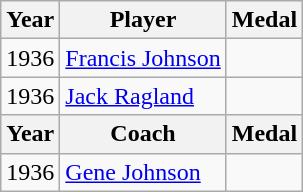<table class="wikitable">
<tr>
<th>Year</th>
<th>Player</th>
<th>Medal</th>
</tr>
<tr>
<td>1936</td>
<td><a href='#'>Francis Johnson</a></td>
<td style="text-align:center;"></td>
</tr>
<tr>
<td>1936</td>
<td><a href='#'>Jack Ragland</a></td>
<td style="text-align:center;"></td>
</tr>
<tr>
<th>Year</th>
<th>Coach</th>
<th>Medal</th>
</tr>
<tr>
<td>1936</td>
<td><a href='#'>Gene Johnson</a></td>
<td style="text-align:center;"></td>
</tr>
</table>
